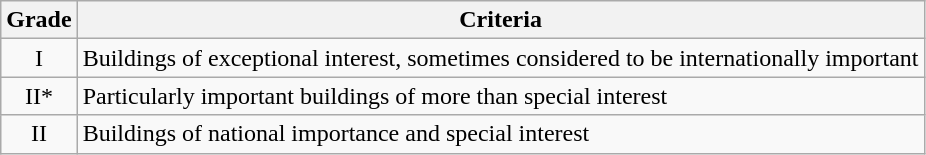<table class="wikitable">
<tr>
<th>Grade</th>
<th>Criteria</th>
</tr>
<tr>
<td align="center" >I</td>
<td>Buildings of exceptional interest, sometimes considered to be internationally important</td>
</tr>
<tr>
<td align="center" >II*</td>
<td>Particularly important buildings of more than special interest</td>
</tr>
<tr>
<td align="center" >II</td>
<td>Buildings of national importance and special interest</td>
</tr>
</table>
